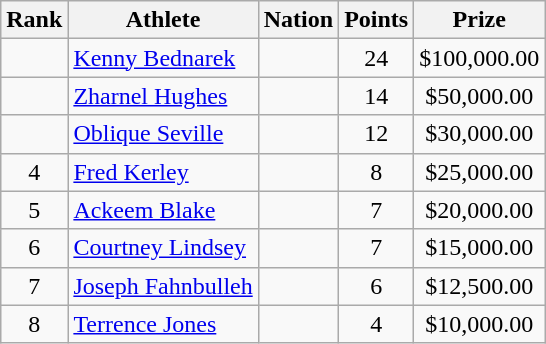<table class="wikitable mw-datatable sortable" style="text-align:center;">
<tr>
<th scope="col" style="width: 10px;">Rank</th>
<th scope="col">Athlete</th>
<th scope="col">Nation</th>
<th scope="col">Points</th>
<th scope="col">Prize</th>
</tr>
<tr>
<td></td>
<td align=left><a href='#'>Kenny Bednarek</a> </td>
<td align=left></td>
<td>24</td>
<td>$100,000.00</td>
</tr>
<tr>
<td></td>
<td align=left><a href='#'>Zharnel Hughes</a> </td>
<td align=left></td>
<td>14</td>
<td>$50,000.00</td>
</tr>
<tr>
<td></td>
<td align=left><a href='#'>Oblique Seville</a> </td>
<td align=left></td>
<td>12</td>
<td>$30,000.00</td>
</tr>
<tr>
<td>4</td>
<td align=left><a href='#'>Fred Kerley</a> </td>
<td align=left></td>
<td>8</td>
<td>$25,000.00</td>
</tr>
<tr>
<td>5</td>
<td align=left><a href='#'>Ackeem Blake</a> </td>
<td align=left></td>
<td>7</td>
<td>$20,000.00</td>
</tr>
<tr>
<td>6</td>
<td align=left><a href='#'>Courtney Lindsey</a> </td>
<td align=left></td>
<td>7</td>
<td>$15,000.00</td>
</tr>
<tr>
<td>7</td>
<td align=left><a href='#'>Joseph Fahnbulleh</a> </td>
<td align=left></td>
<td>6</td>
<td>$12,500.00</td>
</tr>
<tr>
<td>8</td>
<td align=left><a href='#'>Terrence Jones</a> </td>
<td align=left></td>
<td>4</td>
<td>$10,000.00</td>
</tr>
</table>
